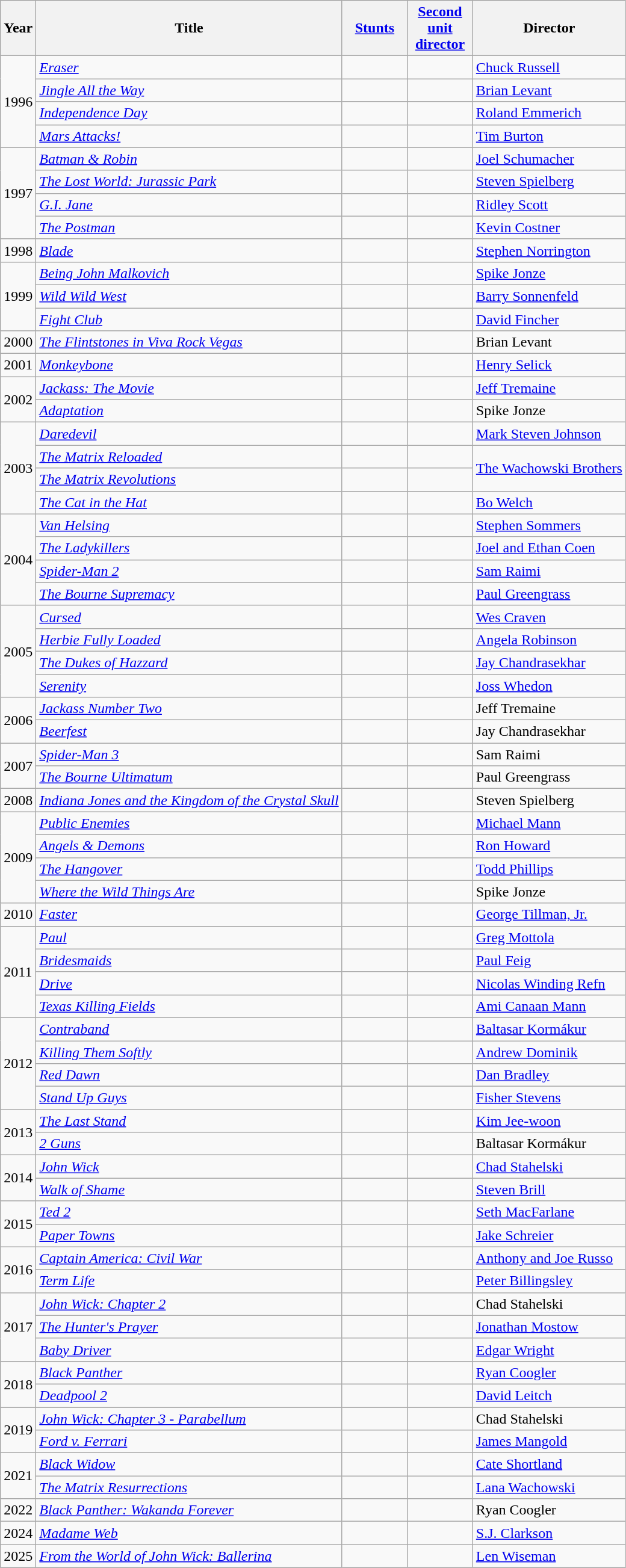<table class="wikitable sortable" border="1">
<tr>
<th>Year</th>
<th>Title</th>
<th width="65"><a href='#'>Stunts</a></th>
<th width="65"><a href='#'>Second unit director</a></th>
<th>Director</th>
</tr>
<tr>
<td rowspan="4">1996</td>
<td><em><a href='#'>Eraser</a></em></td>
<td></td>
<td></td>
<td><a href='#'>Chuck Russell</a></td>
</tr>
<tr>
<td><em><a href='#'>Jingle All the Way</a></em></td>
<td></td>
<td></td>
<td><a href='#'>Brian Levant</a></td>
</tr>
<tr>
<td><em><a href='#'>Independence Day</a></em></td>
<td></td>
<td></td>
<td><a href='#'>Roland Emmerich</a></td>
</tr>
<tr>
<td><em><a href='#'>Mars Attacks!</a></em></td>
<td></td>
<td></td>
<td><a href='#'>Tim Burton</a></td>
</tr>
<tr>
<td rowspan="4">1997</td>
<td><em><a href='#'>Batman & Robin</a></em></td>
<td></td>
<td></td>
<td><a href='#'>Joel Schumacher</a></td>
</tr>
<tr>
<td><em><a href='#'>The Lost World: Jurassic Park</a></em></td>
<td></td>
<td></td>
<td><a href='#'>Steven Spielberg</a></td>
</tr>
<tr>
<td><em><a href='#'>G.I. Jane</a></em></td>
<td></td>
<td></td>
<td><a href='#'>Ridley Scott</a></td>
</tr>
<tr>
<td><em><a href='#'>The Postman</a></em></td>
<td></td>
<td></td>
<td><a href='#'>Kevin Costner</a></td>
</tr>
<tr>
<td>1998</td>
<td><em><a href='#'>Blade</a></em></td>
<td></td>
<td></td>
<td><a href='#'>Stephen Norrington</a></td>
</tr>
<tr>
<td rowspan="3">1999</td>
<td><em><a href='#'>Being John Malkovich</a></em></td>
<td></td>
<td></td>
<td><a href='#'>Spike Jonze</a></td>
</tr>
<tr>
<td><em><a href='#'>Wild Wild West</a></em></td>
<td></td>
<td></td>
<td><a href='#'>Barry Sonnenfeld</a></td>
</tr>
<tr>
<td><em><a href='#'>Fight Club</a></em></td>
<td></td>
<td></td>
<td><a href='#'>David Fincher</a></td>
</tr>
<tr>
<td>2000</td>
<td><em><a href='#'>The Flintstones in Viva Rock Vegas</a></em></td>
<td></td>
<td></td>
<td>Brian Levant</td>
</tr>
<tr>
<td>2001</td>
<td><em><a href='#'>Monkeybone</a></em></td>
<td></td>
<td></td>
<td><a href='#'>Henry Selick</a></td>
</tr>
<tr>
<td rowspan="2">2002</td>
<td><em><a href='#'>Jackass: The Movie</a></em></td>
<td></td>
<td></td>
<td><a href='#'>Jeff Tremaine</a></td>
</tr>
<tr>
<td><em><a href='#'>Adaptation</a></em></td>
<td></td>
<td></td>
<td>Spike Jonze</td>
</tr>
<tr>
<td rowspan="4">2003</td>
<td><em><a href='#'>Daredevil</a></em></td>
<td></td>
<td></td>
<td><a href='#'>Mark Steven Johnson</a></td>
</tr>
<tr>
<td><em><a href='#'>The Matrix Reloaded</a></em></td>
<td></td>
<td></td>
<td rowspan="2"><a href='#'>The Wachowski Brothers</a></td>
</tr>
<tr>
<td><em><a href='#'>The Matrix Revolutions</a></em></td>
<td></td>
<td></td>
</tr>
<tr>
<td><em><a href='#'>The Cat in the Hat</a></em></td>
<td></td>
<td></td>
<td><a href='#'>Bo Welch</a></td>
</tr>
<tr>
<td rowspan="4">2004</td>
<td><em><a href='#'>Van Helsing</a></em></td>
<td></td>
<td></td>
<td><a href='#'>Stephen Sommers</a></td>
</tr>
<tr>
<td><em><a href='#'>The Ladykillers</a></em></td>
<td></td>
<td></td>
<td><a href='#'>Joel and Ethan Coen</a></td>
</tr>
<tr>
<td><em><a href='#'>Spider-Man 2</a></em></td>
<td></td>
<td></td>
<td><a href='#'>Sam Raimi</a></td>
</tr>
<tr>
<td><em><a href='#'>The Bourne Supremacy</a></em></td>
<td></td>
<td></td>
<td><a href='#'>Paul Greengrass</a></td>
</tr>
<tr>
<td rowspan="4">2005</td>
<td><em><a href='#'>Cursed</a></em></td>
<td></td>
<td></td>
<td><a href='#'>Wes Craven</a></td>
</tr>
<tr>
<td><em><a href='#'>Herbie Fully Loaded</a></em></td>
<td></td>
<td></td>
<td><a href='#'>Angela Robinson</a></td>
</tr>
<tr>
<td><em><a href='#'>The Dukes of Hazzard</a></em></td>
<td></td>
<td></td>
<td><a href='#'>Jay Chandrasekhar</a></td>
</tr>
<tr>
<td><em><a href='#'>Serenity</a></em></td>
<td></td>
<td></td>
<td><a href='#'>Joss Whedon</a></td>
</tr>
<tr>
<td rowspan="2">2006</td>
<td><em><a href='#'>Jackass Number Two</a></em></td>
<td></td>
<td></td>
<td>Jeff Tremaine</td>
</tr>
<tr>
<td><em><a href='#'>Beerfest</a></em></td>
<td></td>
<td></td>
<td>Jay Chandrasekhar</td>
</tr>
<tr>
<td rowspan="2">2007</td>
<td><em><a href='#'>Spider-Man 3</a></em></td>
<td></td>
<td></td>
<td>Sam Raimi</td>
</tr>
<tr>
<td><em><a href='#'>The Bourne Ultimatum</a></em></td>
<td></td>
<td></td>
<td>Paul Greengrass</td>
</tr>
<tr>
<td>2008</td>
<td><em><a href='#'>Indiana Jones and the Kingdom of the Crystal Skull</a></em></td>
<td></td>
<td></td>
<td>Steven Spielberg</td>
</tr>
<tr>
<td rowspan="4">2009</td>
<td><em><a href='#'>Public Enemies</a></em></td>
<td></td>
<td></td>
<td><a href='#'>Michael Mann</a></td>
</tr>
<tr>
<td><em><a href='#'>Angels & Demons</a></em></td>
<td></td>
<td></td>
<td><a href='#'>Ron Howard</a></td>
</tr>
<tr>
<td><em><a href='#'>The Hangover</a></em></td>
<td></td>
<td></td>
<td><a href='#'>Todd Phillips</a></td>
</tr>
<tr>
<td><em><a href='#'>Where the Wild Things Are</a></em></td>
<td></td>
<td></td>
<td>Spike Jonze</td>
</tr>
<tr>
<td>2010</td>
<td><em><a href='#'>Faster</a></em></td>
<td></td>
<td></td>
<td><a href='#'>George Tillman, Jr.</a></td>
</tr>
<tr>
<td rowspan="4">2011</td>
<td><em><a href='#'>Paul</a></em></td>
<td></td>
<td></td>
<td><a href='#'>Greg Mottola</a></td>
</tr>
<tr>
<td><em><a href='#'>Bridesmaids</a></em></td>
<td></td>
<td></td>
<td><a href='#'>Paul Feig</a></td>
</tr>
<tr>
<td><em><a href='#'>Drive</a></em></td>
<td></td>
<td></td>
<td><a href='#'>Nicolas Winding Refn</a></td>
</tr>
<tr>
<td><em><a href='#'>Texas Killing Fields</a></em></td>
<td></td>
<td></td>
<td><a href='#'>Ami Canaan Mann</a></td>
</tr>
<tr>
<td rowspan="4">2012</td>
<td><em><a href='#'>Contraband</a></em></td>
<td></td>
<td></td>
<td><a href='#'>Baltasar Kormákur</a></td>
</tr>
<tr>
<td><em><a href='#'>Killing Them Softly</a></em></td>
<td></td>
<td></td>
<td><a href='#'>Andrew Dominik</a></td>
</tr>
<tr>
<td><em><a href='#'>Red Dawn</a></em></td>
<td></td>
<td></td>
<td><a href='#'>Dan Bradley</a></td>
</tr>
<tr>
<td><em><a href='#'>Stand Up Guys</a></em></td>
<td></td>
<td></td>
<td><a href='#'>Fisher Stevens</a></td>
</tr>
<tr>
<td rowspan="2">2013</td>
<td><em><a href='#'>The Last Stand</a></em></td>
<td></td>
<td></td>
<td><a href='#'>Kim Jee-woon</a></td>
</tr>
<tr>
<td><em><a href='#'>2 Guns</a></em></td>
<td></td>
<td></td>
<td>Baltasar Kormákur</td>
</tr>
<tr>
<td rowspan="2">2014</td>
<td><em><a href='#'>John Wick</a></em></td>
<td></td>
<td></td>
<td><a href='#'>Chad Stahelski</a></td>
</tr>
<tr>
<td><em><a href='#'>Walk of Shame</a></em></td>
<td></td>
<td></td>
<td><a href='#'>Steven Brill</a></td>
</tr>
<tr>
<td rowspan="2">2015</td>
<td><em><a href='#'>Ted 2</a></em></td>
<td></td>
<td></td>
<td><a href='#'>Seth MacFarlane</a></td>
</tr>
<tr>
<td><em><a href='#'>Paper Towns</a></em></td>
<td></td>
<td></td>
<td><a href='#'>Jake Schreier</a></td>
</tr>
<tr>
<td rowspan="2">2016</td>
<td><em><a href='#'>Captain America: Civil War</a></em></td>
<td></td>
<td></td>
<td><a href='#'>Anthony and Joe Russo</a></td>
</tr>
<tr>
<td><em><a href='#'>Term Life</a></em></td>
<td></td>
<td></td>
<td><a href='#'>Peter Billingsley</a></td>
</tr>
<tr>
<td rowspan="3">2017</td>
<td><em><a href='#'>John Wick: Chapter 2</a></em></td>
<td></td>
<td></td>
<td>Chad Stahelski</td>
</tr>
<tr>
<td><em><a href='#'>The Hunter's Prayer</a></em></td>
<td></td>
<td></td>
<td><a href='#'>Jonathan Mostow</a></td>
</tr>
<tr>
<td><em><a href='#'>Baby Driver</a></em></td>
<td></td>
<td></td>
<td><a href='#'>Edgar Wright</a></td>
</tr>
<tr>
<td rowspan="2">2018</td>
<td><em><a href='#'>Black Panther</a></em></td>
<td></td>
<td></td>
<td><a href='#'>Ryan Coogler</a></td>
</tr>
<tr>
<td><em><a href='#'>Deadpool 2</a></em></td>
<td></td>
<td></td>
<td><a href='#'>David Leitch</a></td>
</tr>
<tr>
<td rowspan="2">2019</td>
<td><em><a href='#'>John Wick: Chapter 3 - Parabellum</a></em></td>
<td></td>
<td></td>
<td>Chad Stahelski</td>
</tr>
<tr>
<td><em><a href='#'>Ford v. Ferrari</a></em></td>
<td></td>
<td></td>
<td><a href='#'>James Mangold</a></td>
</tr>
<tr>
<td rowspan="2">2021</td>
<td><em><a href='#'>Black Widow</a></em></td>
<td></td>
<td></td>
<td><a href='#'>Cate Shortland</a></td>
</tr>
<tr>
<td><em><a href='#'>The Matrix Resurrections</a></em></td>
<td></td>
<td></td>
<td><a href='#'>Lana Wachowski</a></td>
</tr>
<tr>
<td>2022</td>
<td><em><a href='#'>Black Panther: Wakanda Forever</a></em></td>
<td></td>
<td></td>
<td>Ryan Coogler</td>
</tr>
<tr>
<td>2024</td>
<td><em><a href='#'>Madame Web</a></em></td>
<td></td>
<td></td>
<td><a href='#'>S.J. Clarkson</a></td>
</tr>
<tr>
<td>2025</td>
<td><em><a href='#'>From the World of John Wick: Ballerina</a></em></td>
<td></td>
<td></td>
<td><a href='#'>Len Wiseman</a></td>
</tr>
<tr>
</tr>
</table>
